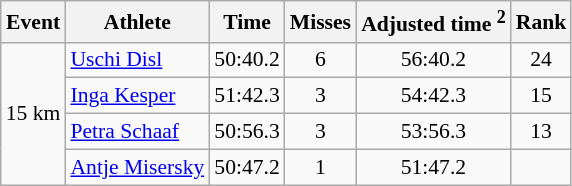<table class="wikitable" style="font-size:90%">
<tr>
<th>Event</th>
<th>Athlete</th>
<th>Time</th>
<th>Misses</th>
<th>Adjusted time <sup>2</sup></th>
<th>Rank</th>
</tr>
<tr>
<td rowspan="4">15 km</td>
<td><a href='#'>Uschi Disl</a></td>
<td align="center">50:40.2</td>
<td align="center">6</td>
<td align="center">56:40.2</td>
<td align="center">24</td>
</tr>
<tr>
<td><a href='#'>Inga Kesper</a></td>
<td align="center">51:42.3</td>
<td align="center">3</td>
<td align="center">54:42.3</td>
<td align="center">15</td>
</tr>
<tr>
<td><a href='#'>Petra Schaaf</a></td>
<td align="center">50:56.3</td>
<td align="center">3</td>
<td align="center">53:56.3</td>
<td align="center">13</td>
</tr>
<tr>
<td><a href='#'>Antje Misersky</a></td>
<td align="center">50:47.2</td>
<td align="center">1</td>
<td align="center">51:47.2</td>
<td align="center"></td>
</tr>
</table>
